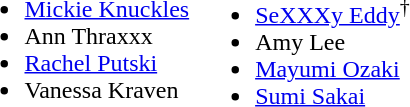<table>
<tr>
<td valign=top><br><ul><li><a href='#'>Mickie Knuckles</a></li><li>Ann Thraxxx</li><li><a href='#'>Rachel Putski</a></li><li>Vanessa Kraven</li></ul></td>
<td valign=top><br><ul><li><a href='#'>SeXXXy Eddy</a><sup>†</sup></li><li>Amy Lee</li><li><a href='#'>Mayumi Ozaki</a></li><li><a href='#'>Sumi Sakai</a></li></ul></td>
</tr>
</table>
